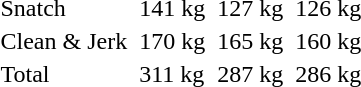<table>
<tr>
<td>Snatch</td>
<td></td>
<td>141 kg</td>
<td></td>
<td>127 kg</td>
<td></td>
<td>126 kg</td>
</tr>
<tr>
<td>Clean & Jerk</td>
<td></td>
<td>170 kg</td>
<td></td>
<td>165 kg</td>
<td></td>
<td>160 kg</td>
</tr>
<tr>
<td>Total</td>
<td></td>
<td>311 kg</td>
<td></td>
<td>287 kg</td>
<td></td>
<td>286 kg</td>
</tr>
</table>
